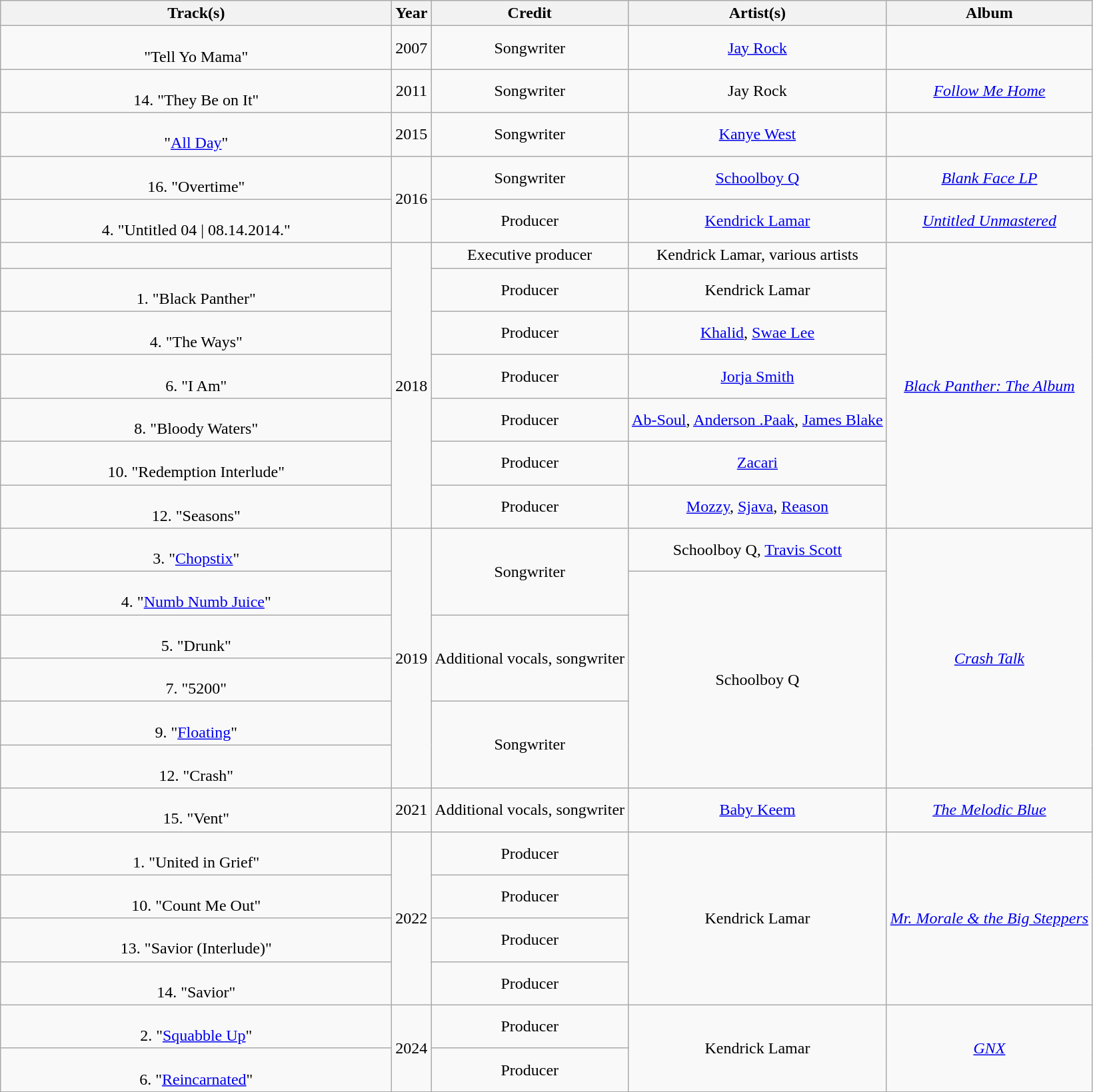<table class="wikitable plainrowheaders" style="text-align:center;">
<tr>
<th scope="col" style="width:24em;">Track(s)</th>
<th scope="col" style="width:1em;">Year</th>
<th scope="col">Credit</th>
<th scope="col">Artist(s)</th>
<th scope="col">Album</th>
</tr>
<tr>
<td><br>"Tell Yo Mama"</td>
<td>2007</td>
<td>Songwriter</td>
<td><a href='#'>Jay Rock</a></td>
<td></td>
</tr>
<tr>
<td><br>14. "They Be on It"</td>
<td>2011</td>
<td>Songwriter</td>
<td>Jay Rock</td>
<td><em><a href='#'>Follow Me Home</a></em></td>
</tr>
<tr>
<td><br>"<a href='#'>All Day</a>"<br></td>
<td>2015</td>
<td>Songwriter</td>
<td><a href='#'>Kanye West</a></td>
<td></td>
</tr>
<tr>
<td><br>16. "Overtime"<br></td>
<td rowspan=2>2016</td>
<td>Songwriter</td>
<td><a href='#'>Schoolboy Q</a></td>
<td><em><a href='#'>Blank Face LP</a></em></td>
</tr>
<tr>
<td><br>4. "Untitled 04 | 08.14.2014."</td>
<td>Producer </td>
<td><a href='#'>Kendrick Lamar</a></td>
<td><em><a href='#'>Untitled Unmastered</a></em></td>
</tr>
<tr>
<td></td>
<td rowspan="7">2018</td>
<td>Executive producer</td>
<td>Kendrick Lamar, various artists</td>
<td rowspan="7"><em><a href='#'>Black Panther: The Album</a></em></td>
</tr>
<tr>
<td><br>1. "Black Panther"</td>
<td>Producer </td>
<td>Kendrick Lamar</td>
</tr>
<tr>
<td><br>4. "The Ways"</td>
<td>Producer </td>
<td><a href='#'>Khalid</a>, <a href='#'>Swae Lee</a></td>
</tr>
<tr>
<td><br>6. "I Am"</td>
<td>Producer </td>
<td><a href='#'>Jorja Smith</a></td>
</tr>
<tr>
<td><br>8. "Bloody Waters"</td>
<td>Producer </td>
<td><a href='#'>Ab-Soul</a>, <a href='#'>Anderson .Paak</a>, <a href='#'>James Blake</a></td>
</tr>
<tr>
<td><br>10. "Redemption Interlude"</td>
<td>Producer </td>
<td><a href='#'>Zacari</a></td>
</tr>
<tr>
<td><br>12. "Seasons"</td>
<td>Producer </td>
<td><a href='#'>Mozzy</a>, <a href='#'>Sjava</a>, <a href='#'>Reason</a></td>
</tr>
<tr>
<td><br>3. "<a href='#'>Chopstix</a>"</td>
<td rowspan="6">2019</td>
<td rowspan="2">Songwriter</td>
<td>Schoolboy Q, <a href='#'>Travis Scott</a></td>
<td rowspan="6"><em><a href='#'>Crash Talk</a></em></td>
</tr>
<tr>
<td><br>4. "<a href='#'>Numb Numb Juice</a>"</td>
<td rowspan="5">Schoolboy Q</td>
</tr>
<tr>
<td><br>5. "Drunk"<br></td>
<td rowspan="2">Additional vocals, songwriter</td>
</tr>
<tr>
<td><br>7. "5200"</td>
</tr>
<tr>
<td><br>9. "<a href='#'>Floating</a>"<br></td>
<td rowspan="2">Songwriter</td>
</tr>
<tr>
<td><br>12. "Crash"</td>
</tr>
<tr>
<td><br>15. "Vent"</td>
<td>2021</td>
<td>Additional vocals, songwriter</td>
<td><a href='#'>Baby Keem</a></td>
<td><em><a href='#'>The Melodic Blue</a></em></td>
</tr>
<tr>
<td><br>1. "United in Grief"</td>
<td rowspan="4">2022</td>
<td>Producer </td>
<td rowspan="4">Kendrick Lamar</td>
<td rowspan="4"><em><a href='#'>Mr. Morale & the Big Steppers</a></em></td>
</tr>
<tr>
<td><br>10. "Count Me Out"</td>
<td>Producer </td>
</tr>
<tr>
<td><br>13. "Savior (Interlude)"</td>
<td>Producer </td>
</tr>
<tr>
<td><br>14. "Savior" <br></td>
<td>Producer </td>
</tr>
<tr>
<td><br>2. "<a href='#'>Squabble Up</a>"</td>
<td rowspan=2>2024</td>
<td>Producer </td>
<td rowspan=2>Kendrick Lamar</td>
<td rowspan=2><em><a href='#'>GNX</a></em></td>
</tr>
<tr>
<td><br>6. "<a href='#'>Reincarnated</a>"</td>
<td>Producer </td>
</tr>
<tr>
</tr>
</table>
